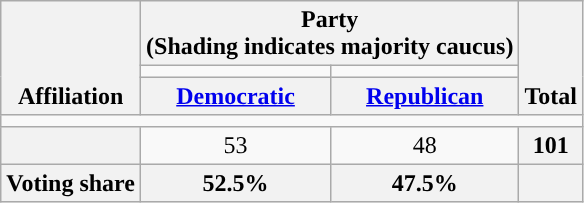<table class=wikitable style="text-align:center">
<tr style="vertical-align:bottom;">
<th rowspan=3>Affiliation</th>
<th colspan=2>Party <div>(Shading indicates majority caucus)</div></th>
<th rowspan=3>Total</th>
</tr>
<tr style="height:5px">
<td style="background-color:"></td>
<td style="background-color:"></td>
</tr>
<tr>
<th><a href='#'>Democratic</a></th>
<th><a href='#'>Republican</a></th>
</tr>
<tr>
<td colspan=5></td>
</tr>
<tr>
<th nowrap style="font-size:80%"></th>
<td>53</td>
<td>48</td>
<th>101</th>
</tr>
<tr>
<th>Voting share</th>
<th>52.5%</th>
<th>47.5%</th>
<th colspan=2></th>
</tr>
</table>
